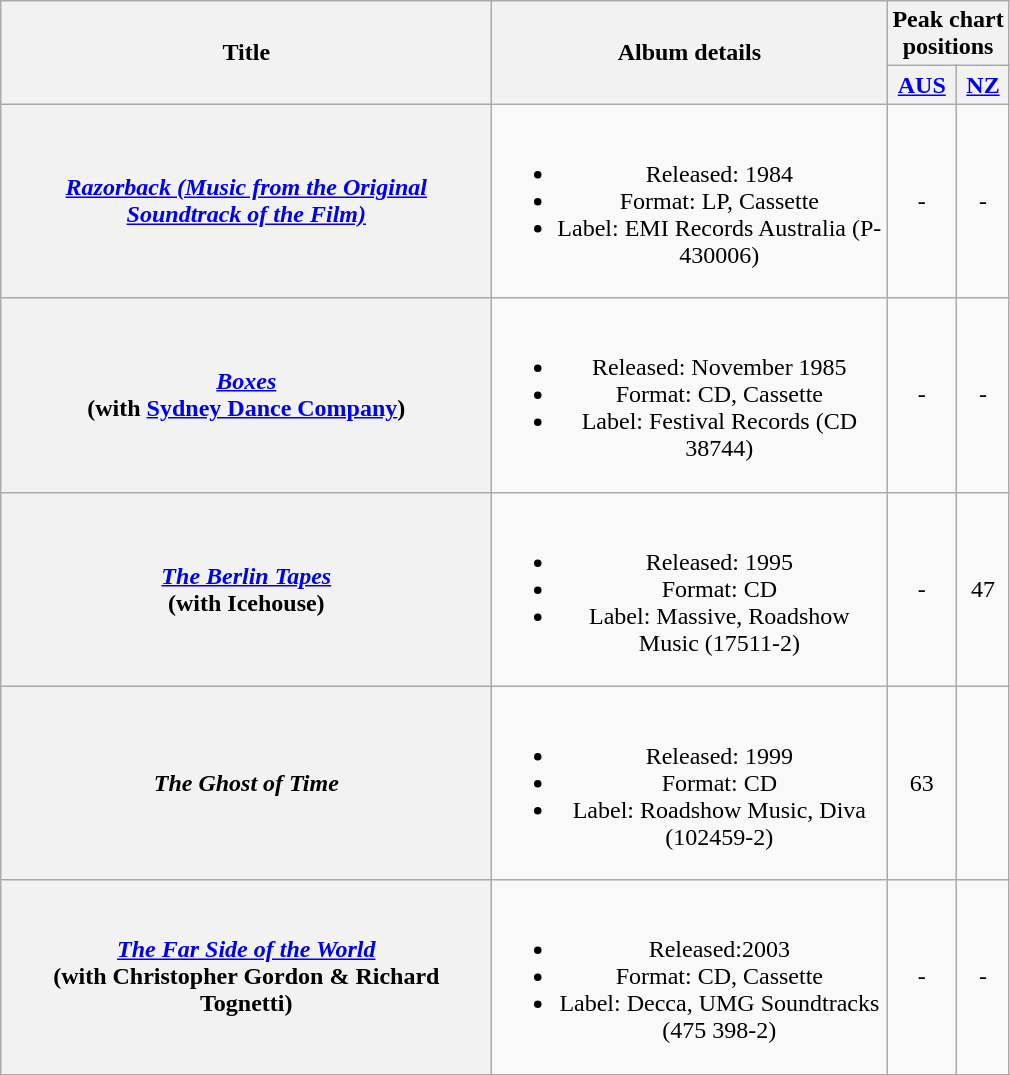<table class="wikitable plainrowheaders" style="text-align:center;" border="1">
<tr>
<th scope="col" rowspan="2" style="width:20em;">Title</th>
<th scope="col" rowspan="2" style="width:16em;">Album details</th>
<th scope="col" colspan="2">Peak chart<br>positions</th>
</tr>
<tr>
<th scope="col" style="text-align:center;"><a href='#'>AUS</a><br></th>
<th scope="col" style="text-align:center;"><a href='#'>NZ</a></th>
</tr>
<tr>
<th scope="row"><em><a href='#'>Razorback (Music from the Original Soundtrack of the Film)</a></em></th>
<td><br><ul><li>Released: 1984</li><li>Format: LP, Cassette</li><li>Label: EMI Records Australia (P-430006)</li></ul></td>
<td align="center">-</td>
<td>-</td>
</tr>
<tr>
<th scope="row"><em><a href='#'>Boxes</a></em> <br> (with <a href='#'>Sydney Dance Company</a>)</th>
<td><br><ul><li>Released: November 1985</li><li>Format: CD, Cassette</li><li>Label: Festival Records (CD 38744)</li></ul></td>
<td align="center">-</td>
<td>-</td>
</tr>
<tr>
<th scope="row"><em><a href='#'>The Berlin Tapes</a></em> <br> (with Icehouse)</th>
<td><br><ul><li>Released: 1995</li><li>Format: CD</li><li>Label: Massive, Roadshow Music (17511-2)</li></ul></td>
<td align="center">-</td>
<td>47</td>
</tr>
<tr>
<th scope="row"><em>The Ghost of Time</em></th>
<td><br><ul><li>Released: 1999</li><li>Format: CD</li><li>Label: Roadshow Music, Diva (102459-2)</li></ul></td>
<td align="center">63</td>
<td></td>
</tr>
<tr>
<th scope="row"><em><a href='#'>The Far Side of the World</a></em> <br> (with Christopher Gordon & Richard Tognetti)</th>
<td><br><ul><li>Released:2003</li><li>Format: CD, Cassette</li><li>Label: Decca, UMG Soundtracks (475 398-2)</li></ul></td>
<td align="center">-</td>
<td>-</td>
</tr>
<tr>
</tr>
</table>
